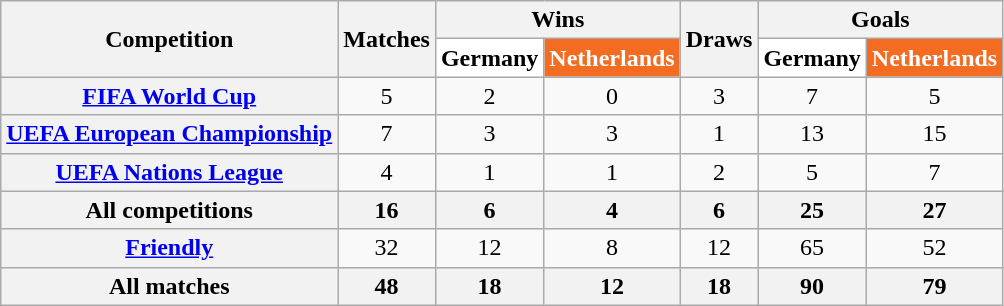<table class="wikitable sortable" style="text-align:center">
<tr>
<th rowspan="2">Competition</th>
<th rowspan="2">Matches</th>
<th colspan="2">Wins</th>
<th rowspan="2">Draws</th>
<th colspan="2">Goals</th>
</tr>
<tr>
<th style="color:black; background-color:white;">Germany</th>
<th style="color:white; background-color:#F36C21;">Netherlands</th>
<th style="color:black; background-color:white;">Germany</th>
<th style="color:white; background-color:#F36C21;">Netherlands</th>
</tr>
<tr>
<th scope=row><a href='#'>FIFA World Cup</a></th>
<td>5</td>
<td>2</td>
<td>0</td>
<td>3</td>
<td>7</td>
<td>5</td>
</tr>
<tr>
<th scope=row><a href='#'>UEFA European Championship</a></th>
<td>7</td>
<td>3</td>
<td>3</td>
<td>1</td>
<td>13</td>
<td>15</td>
</tr>
<tr>
<th scope=row><a href='#'>UEFA Nations League</a></th>
<td>4</td>
<td>1</td>
<td>1</td>
<td>2</td>
<td>5</td>
<td>7</td>
</tr>
<tr>
<th scope=row>All competitions</th>
<th>16</th>
<th>6</th>
<th>4</th>
<th>6</th>
<th>25</th>
<th>27</th>
</tr>
<tr>
<th scope=row><a href='#'>Friendly</a></th>
<td>32</td>
<td>12</td>
<td>8</td>
<td>12</td>
<td>65</td>
<td>52</td>
</tr>
<tr>
<th scope=row>All matches</th>
<th scope=row>48</th>
<th>18</th>
<th>12</th>
<th>18</th>
<th>90</th>
<th>79</th>
</tr>
</table>
